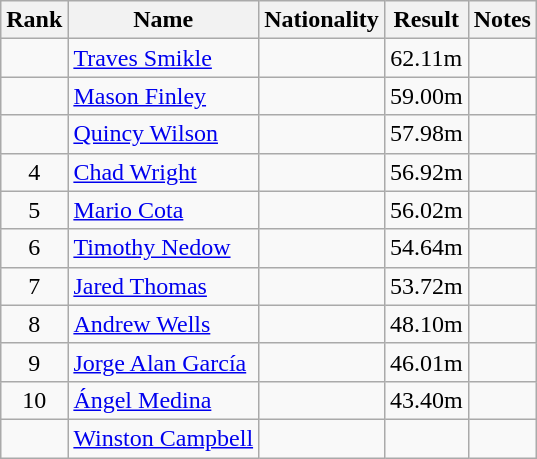<table class="wikitable sortable" style="text-align:center">
<tr>
<th>Rank</th>
<th>Name</th>
<th>Nationality</th>
<th>Result</th>
<th>Notes</th>
</tr>
<tr>
<td></td>
<td align=left><a href='#'>Traves Smikle</a></td>
<td align=left></td>
<td>62.11m</td>
<td></td>
</tr>
<tr>
<td></td>
<td align=left><a href='#'>Mason Finley</a></td>
<td align=left></td>
<td>59.00m</td>
<td></td>
</tr>
<tr>
<td></td>
<td align=left><a href='#'>Quincy Wilson</a></td>
<td align=left></td>
<td>57.98m</td>
<td></td>
</tr>
<tr>
<td>4</td>
<td align=left><a href='#'>Chad Wright</a></td>
<td align=left></td>
<td>56.92m</td>
<td></td>
</tr>
<tr>
<td>5</td>
<td align=left><a href='#'>Mario Cota</a></td>
<td align=left></td>
<td>56.02m</td>
<td></td>
</tr>
<tr>
<td>6</td>
<td align=left><a href='#'>Timothy Nedow</a></td>
<td align=left></td>
<td>54.64m</td>
<td></td>
</tr>
<tr>
<td>7</td>
<td align=left><a href='#'>Jared Thomas</a></td>
<td align=left></td>
<td>53.72m</td>
<td></td>
</tr>
<tr>
<td>8</td>
<td align=left><a href='#'>Andrew Wells</a></td>
<td align=left></td>
<td>48.10m</td>
<td></td>
</tr>
<tr>
<td>9</td>
<td align=left><a href='#'>Jorge Alan García</a></td>
<td align=left></td>
<td>46.01m</td>
<td></td>
</tr>
<tr>
<td>10</td>
<td align=left><a href='#'>Ángel Medina</a></td>
<td align=left></td>
<td>43.40m</td>
<td></td>
</tr>
<tr>
<td></td>
<td align=left><a href='#'>Winston Campbell</a></td>
<td align=left></td>
<td></td>
<td></td>
</tr>
</table>
